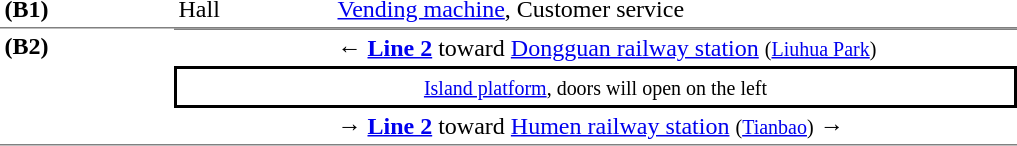<table table border=0 cellspacing=0 cellpadding=3>
<tr>
<td style="border-bottom:solid 1px gray;border-top:solid 0px gray;" width=110 valign=top><strong>(B1)</strong></td>
<td style="border-top:solid 0px gray;border-bottom:solid 1px gray;" width=100 valign=top>Hall</td>
<td style="border-top:solid 0px gray;border-bottom:solid 1px gray;" width=390 valign=top><a href='#'>Vending machine</a>, Customer service</td>
</tr>
<tr>
<td style="border-top:solid 0px gray;border-bottom:solid 1px gray;" width=110 rowspan=3 valign=top><strong>(B2)</strong></td>
<td style="border-top:solid 1px gray;" width=100><span></span></td>
<td style="border-top:solid 1px gray;" width=450>← <a href='#'><span><strong>Line 2</strong></span></a> toward <a href='#'>Dongguan railway station</a> <small>(<a href='#'>Liuhua Park</a>)</small></td>
</tr>
<tr>
<td style="border-top:solid 2px black;border-right:solid 2px black;border-left:solid 2px black;border-bottom:solid 2px black;text-align:center;" colspan=2><small><a href='#'>Island platform</a>, doors will open on the left</small></td>
</tr>
<tr>
<td style="border-bottom:solid 1px gray;" width=100><span></span></td>
<td style="border-bottom:solid 1px gray;" width=390><span>→</span> <a href='#'><span><strong>Line 2</strong></span></a> toward <a href='#'>Humen railway station</a> <small>(<a href='#'>Tianbao</a>)</small> →</td>
</tr>
</table>
